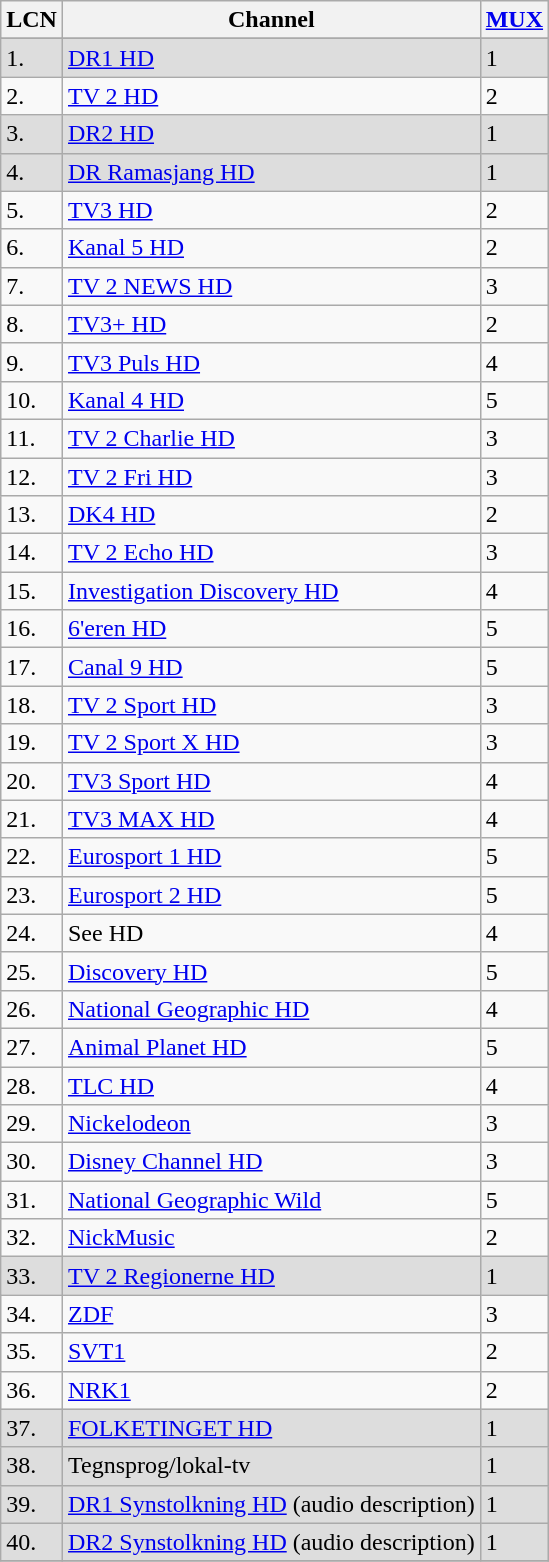<table class="sortable wikitable">
<tr>
<th>LCN</th>
<th>Channel</th>
<th><a href='#'>MUX</a></th>
</tr>
<tr>
</tr>
<tr bgcolor="#DDDDDD">
<td>1.</td>
<td><a href='#'>DR1 HD</a></td>
<td>1</td>
</tr>
<tr>
<td>2.</td>
<td><a href='#'>TV 2 HD</a></td>
<td>2</td>
</tr>
<tr bgcolor="#DDDDDD">
<td>3.</td>
<td><a href='#'>DR2 HD</a></td>
<td>1</td>
</tr>
<tr bgcolor="#DDDDDD">
<td>4.</td>
<td><a href='#'>DR Ramasjang HD</a></td>
<td>1</td>
</tr>
<tr>
<td>5.</td>
<td><a href='#'>TV3 HD</a></td>
<td>2</td>
</tr>
<tr>
<td>6.</td>
<td><a href='#'>Kanal 5 HD</a></td>
<td>2</td>
</tr>
<tr>
<td>7.</td>
<td><a href='#'>TV 2 NEWS HD</a></td>
<td>3</td>
</tr>
<tr>
<td>8.</td>
<td><a href='#'>TV3+ HD</a></td>
<td>2</td>
</tr>
<tr>
<td>9.</td>
<td><a href='#'>TV3 Puls HD</a></td>
<td>4</td>
</tr>
<tr>
<td>10.</td>
<td><a href='#'>Kanal 4 HD</a></td>
<td>5</td>
</tr>
<tr>
<td>11.</td>
<td><a href='#'>TV 2 Charlie HD</a></td>
<td>3</td>
</tr>
<tr>
<td>12.</td>
<td><a href='#'>TV 2 Fri HD</a></td>
<td>3</td>
</tr>
<tr>
<td>13.</td>
<td><a href='#'>DK4 HD</a></td>
<td>2</td>
</tr>
<tr>
<td>14.</td>
<td><a href='#'>TV 2 Echo HD</a></td>
<td>3</td>
</tr>
<tr>
<td>15.</td>
<td><a href='#'>Investigation Discovery HD</a></td>
<td>4</td>
</tr>
<tr>
<td>16.</td>
<td><a href='#'>6'eren HD</a></td>
<td>5</td>
</tr>
<tr>
<td>17.</td>
<td><a href='#'>Canal 9 HD</a></td>
<td>5</td>
</tr>
<tr>
<td>18.</td>
<td><a href='#'>TV 2 Sport HD</a></td>
<td>3</td>
</tr>
<tr>
<td>19.</td>
<td><a href='#'>TV 2 Sport X HD</a></td>
<td>3</td>
</tr>
<tr>
<td>20.</td>
<td><a href='#'>TV3 Sport HD</a></td>
<td>4</td>
</tr>
<tr>
<td>21.</td>
<td><a href='#'>TV3 MAX HD</a></td>
<td>4</td>
</tr>
<tr>
<td>22.</td>
<td><a href='#'>Eurosport 1 HD</a></td>
<td>5</td>
</tr>
<tr>
<td>23.</td>
<td><a href='#'>Eurosport 2 HD</a></td>
<td>5</td>
</tr>
<tr>
<td>24.</td>
<td>See HD</td>
<td>4</td>
</tr>
<tr>
<td>25.</td>
<td><a href='#'>Discovery HD</a></td>
<td>5</td>
</tr>
<tr>
<td>26.</td>
<td><a href='#'>National Geographic HD</a></td>
<td>4</td>
</tr>
<tr>
<td>27.</td>
<td><a href='#'>Animal Planet HD</a></td>
<td>5</td>
</tr>
<tr>
<td>28.</td>
<td><a href='#'>TLC HD</a></td>
<td>4</td>
</tr>
<tr>
<td>29.</td>
<td><a href='#'>Nickelodeon</a></td>
<td>3</td>
</tr>
<tr>
<td>30.</td>
<td><a href='#'>Disney Channel HD</a></td>
<td>3</td>
</tr>
<tr>
<td>31.</td>
<td><a href='#'>National Geographic Wild</a></td>
<td>5</td>
</tr>
<tr>
<td>32.</td>
<td><a href='#'>NickMusic</a></td>
<td>2</td>
</tr>
<tr bgcolor="#DDDDDD">
<td>33.</td>
<td><a href='#'>TV 2 Regionerne HD</a></td>
<td>1</td>
</tr>
<tr>
<td>34.</td>
<td><a href='#'>ZDF</a></td>
<td>3</td>
</tr>
<tr>
<td>35.</td>
<td><a href='#'>SVT1</a></td>
<td>2</td>
</tr>
<tr>
<td>36.</td>
<td><a href='#'>NRK1</a></td>
<td>2</td>
</tr>
<tr bgcolor="#DDDDDD">
<td>37.</td>
<td><a href='#'>FOLKETINGET HD</a></td>
<td>1</td>
</tr>
<tr bgcolor="#DDDDDD">
<td>38.</td>
<td>Tegnsprog/lokal-tv</td>
<td>1</td>
</tr>
<tr bgcolor="#DDDDDD">
<td>39.</td>
<td><a href='#'>DR1 Synstolkning HD</a> (audio description)</td>
<td>1</td>
</tr>
<tr bgcolor="#DDDDDD">
<td>40.</td>
<td><a href='#'>DR2 Synstolkning HD</a> (audio description)</td>
<td>1</td>
</tr>
<tr>
</tr>
</table>
